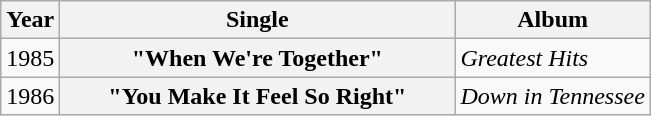<table class="wikitable plainrowheaders">
<tr>
<th>Year</th>
<th style="width:16em;">Single</th>
<th>Album</th>
</tr>
<tr>
<td>1985</td>
<th scope="row">"When We're Together"</th>
<td align="left"><em>Greatest Hits</em> </td>
</tr>
<tr>
<td>1986</td>
<th scope="row">"You Make It Feel So Right"</th>
<td align="left"><em>Down in Tennessee</em></td>
</tr>
</table>
